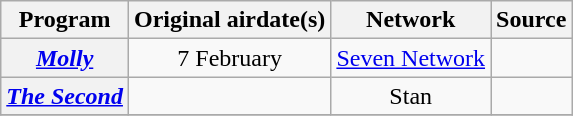<table class="wikitable plainrowheaders sortable" style="text-align:center">
<tr>
<th scope="col">Program</th>
<th scope="col">Original airdate(s)</th>
<th scope="col">Network</th>
<th scope="col" class="unsortable">Source</th>
</tr>
<tr>
<th scope="row"><em><a href='#'>Molly</a></em></th>
<td>7 February</td>
<td><a href='#'>Seven Network</a></td>
<td></td>
</tr>
<tr>
<th scope="row"><em><a href='#'>The Second</a></em></th>
<td></td>
<td>Stan</td>
<td></td>
</tr>
<tr>
</tr>
</table>
